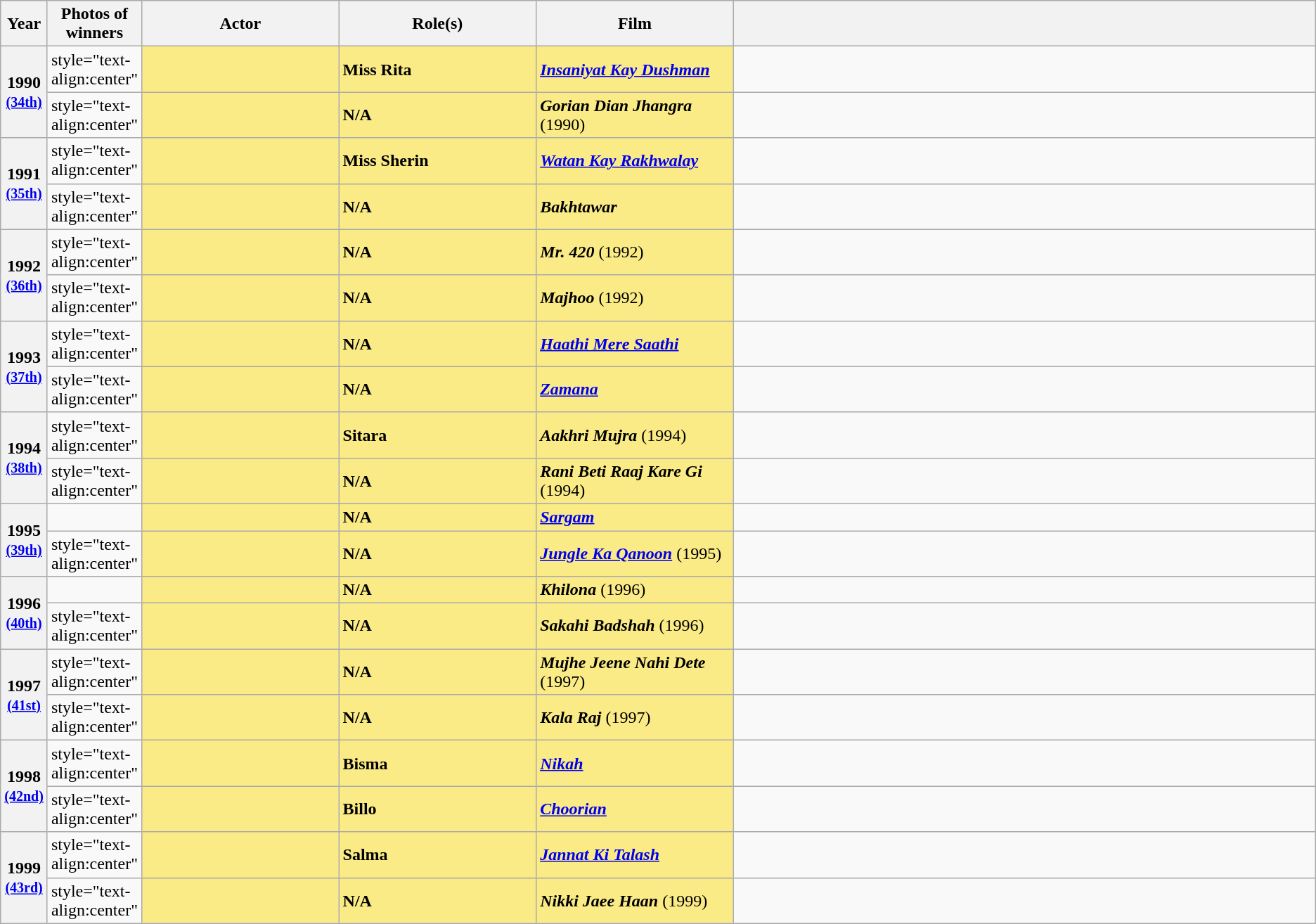<table class="wikitable sortable" style="text-align:left;">
<tr>
<th scope="col" style="width:3%; text-align:center;">Year</th>
<th scope="col" style="width:3%;text-align:center;">Photos of winners</th>
<th scope="col" style="width:15%;text-align:center;">Actor</th>
<th scope="col" style="width:15%;text-align:center;">Role(s)</th>
<th scope="col" style="width:15%;text-align:center;">Film</th>
<th scope="col" class="unsortable"></th>
</tr>
<tr>
<th scope="row" rowspan=2 style="text-align:center">1990 <br><small><a href='#'>(34th)</a> </small></th>
<td>style="text-align:center" </td>
<td style="background:#FAEB86;"><strong></strong> </td>
<td style="background:#FAEB86;"><strong>Miss Rita</strong></td>
<td style="background:#FAEB86;"><strong><em><a href='#'>Insaniyat Kay Dushman</a></em></strong></td>
<td></td>
</tr>
<tr>
<td>style="text-align:center" </td>
<td style="background:#FAEB86;"><strong></strong> </td>
<td style="background:#FAEB86;"><strong>N/A</strong></td>
<td style="background:#FAEB86;"><strong><em>Gorian Dian Jhangra</em></strong> (1990)</td>
<td></td>
</tr>
<tr>
<th scope="row" rowspan=2 style="text-align:center">1991 <br><small><a href='#'>(35th)</a> </small></th>
<td>style="text-align:center" </td>
<td style="background:#FAEB86;"><strong></strong> </td>
<td style="background:#FAEB86;"><strong>Miss Sherin</strong></td>
<td style="background:#FAEB86;"><strong><em><a href='#'>Watan Kay Rakhwalay</a></em></strong></td>
<td></td>
</tr>
<tr>
<td>style="text-align:center" </td>
<td style="background:#FAEB86;"><strong></strong> </td>
<td style="background:#FAEB86;"><strong>N/A</strong></td>
<td style="background:#FAEB86;"><strong><em>Bakhtawar</em></strong></td>
<td></td>
</tr>
<tr>
<th scope="row" rowspan=2 style="text-align:center">1992 <br><small><a href='#'>(36th)</a> </small></th>
<td>style="text-align:center" </td>
<td style="background:#FAEB86;"><strong></strong> </td>
<td style="background:#FAEB86;"><strong>N/A</strong></td>
<td style="background:#FAEB86;"><strong><em>Mr. 420</em></strong> (1992)</td>
<td></td>
</tr>
<tr>
<td>style="text-align:center" </td>
<td style="background:#FAEB86;"><strong></strong> </td>
<td style="background:#FAEB86;"><strong>N/A</strong></td>
<td style="background:#FAEB86;"><strong><em>Majhoo</em></strong> (1992)</td>
<td></td>
</tr>
<tr>
<th scope="row" rowspan=2 style="text-align:center">1993 <br><small><a href='#'>(37th)</a> </small></th>
<td>style="text-align:center" </td>
<td style="background:#FAEB86;"><strong></strong> </td>
<td style="background:#FAEB86;"><strong>N/A</strong></td>
<td style="background:#FAEB86;"><strong><em><a href='#'>Haathi Mere Saathi</a></em></strong></td>
<td></td>
</tr>
<tr>
<td>style="text-align:center" </td>
<td style="background:#FAEB86;"><strong></strong> </td>
<td style="background:#FAEB86;"><strong>N/A</strong></td>
<td style="background:#FAEB86;"><strong><em><a href='#'>Zamana</a></em></strong></td>
<td></td>
</tr>
<tr>
<th scope="row" rowspan=2 style="text-align:center">1994 <br><small><a href='#'>(38th)</a> </small></th>
<td>style="text-align:center" </td>
<td style="background:#FAEB86;"><strong></strong> </td>
<td style="background:#FAEB86;"><strong>Sitara</strong></td>
<td style="background:#FAEB86;"><strong><em>Aakhri Mujra</em></strong> (1994)</td>
<td></td>
</tr>
<tr>
<td>style="text-align:center" </td>
<td style="background:#FAEB86;"><strong></strong> </td>
<td style="background:#FAEB86;"><strong>N/A</strong></td>
<td style="background:#FAEB86;"><strong><em>Rani Beti Raaj Kare Gi</em></strong> (1994)</td>
<td></td>
</tr>
<tr>
<th scope="row" rowspan=2 style="text-align:center">1995 <br><small><a href='#'>(39th)</a> </small></th>
<td style="text-align:center"></td>
<td style="background:#FAEB86;"><strong></strong> </td>
<td style="background:#FAEB86;"><strong>N/A</strong></td>
<td style="background:#FAEB86;"><strong><em><a href='#'>Sargam</a></em></strong></td>
<td></td>
</tr>
<tr>
<td>style="text-align:center" </td>
<td style="background:#FAEB86;"><strong></strong> </td>
<td style="background:#FAEB86;"><strong>N/A</strong></td>
<td style="background:#FAEB86;"><strong><em><a href='#'>Jungle Ka Qanoon</a></em></strong> (1995)</td>
<td></td>
</tr>
<tr>
<th scope="row" rowspan=2 style="text-align:center">1996 <br><small><a href='#'>(40th)</a> </small></th>
<td style="text-align:center"></td>
<td style="background:#FAEB86;"><strong></strong> </td>
<td style="background:#FAEB86;"><strong>N/A</strong></td>
<td style="background:#FAEB86;"><strong><em>Khilona</em></strong> (1996)</td>
<td></td>
</tr>
<tr>
<td>style="text-align:center" </td>
<td style="background:#FAEB86;"><strong></strong> </td>
<td style="background:#FAEB86;"><strong>N/A</strong></td>
<td style="background:#FAEB86;"><strong><em>Sakahi Badshah</em></strong> (1996)</td>
<td></td>
</tr>
<tr>
<th scope="row" rowspan=2 style="text-align:center">1997 <br><small><a href='#'>(41st)</a> </small></th>
<td>style="text-align:center" </td>
<td style="background:#FAEB86;"><strong></strong> </td>
<td style="background:#FAEB86;"><strong>N/A</strong></td>
<td style="background:#FAEB86;"><strong><em>Mujhe Jeene Nahi Dete</em></strong> (1997)</td>
<td></td>
</tr>
<tr>
<td>style="text-align:center" </td>
<td style="background:#FAEB86;"><strong></strong> </td>
<td style="background:#FAEB86;"><strong>N/A</strong></td>
<td style="background:#FAEB86;"><strong><em>Kala Raj</em></strong> (1997)</td>
<td></td>
</tr>
<tr>
<th scope="row" rowspan=2 style="text-align:center">1998 <br><small><a href='#'>(42nd)</a> </small></th>
<td>style="text-align:center" </td>
<td style="background:#FAEB86;"><strong></strong> </td>
<td style="background:#FAEB86;"><strong>Bisma</strong></td>
<td style="background:#FAEB86;"><strong><em><a href='#'>Nikah</a></em></strong></td>
<td></td>
</tr>
<tr>
<td>style="text-align:center" </td>
<td style="background:#FAEB86;"><strong></strong> </td>
<td style="background:#FAEB86;"><strong>Billo</strong></td>
<td style="background:#FAEB86;"><strong><em><a href='#'>Choorian</a></em></strong></td>
<td></td>
</tr>
<tr>
<th scope="row" rowspan=2 style="text-align:center">1999 <br><small><a href='#'>(43rd)</a> </small></th>
<td>style="text-align:center" </td>
<td style="background:#FAEB86;"><strong></strong></td>
<td style="background:#FAEB86;"><strong>Salma</strong></td>
<td style="background:#FAEB86;"><strong><em><a href='#'>Jannat Ki Talash</a></em></strong></td>
<td></td>
</tr>
<tr>
<td>style="text-align:center" </td>
<td style="background:#FAEB86;"><strong></strong> </td>
<td style="background:#FAEB86;"><strong>N/A</strong></td>
<td style="background:#FAEB86;"><strong><em>Nikki Jaee Haan</em></strong> (1999)</td>
<td></td>
</tr>
</table>
